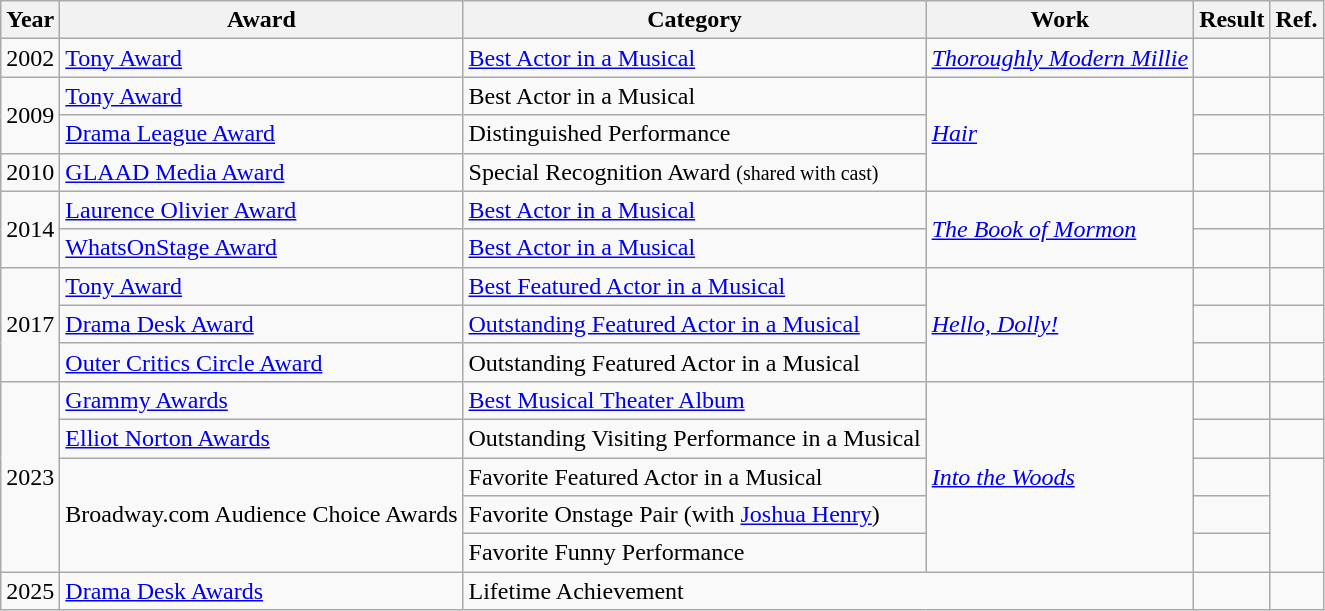<table class="wikitable sortable">
<tr>
<th>Year</th>
<th>Award</th>
<th>Category</th>
<th>Work</th>
<th>Result</th>
<th class=unsortable>Ref.</th>
</tr>
<tr>
<td align="center">2002</td>
<td><a href='#'>Tony Award</a></td>
<td><a href='#'>Best Actor in a Musical</a></td>
<td><em><a href='#'>Thoroughly Modern Millie</a></em></td>
<td></td>
<td></td>
</tr>
<tr>
<td rowspan="2" align="center">2009</td>
<td><a href='#'>Tony Award</a></td>
<td>Best Actor in a Musical</td>
<td rowspan="3"><em><a href='#'>Hair</a></em></td>
<td></td>
<td></td>
</tr>
<tr>
<td><a href='#'>Drama League Award</a></td>
<td>Distinguished Performance</td>
<td></td>
<td></td>
</tr>
<tr>
<td align="center">2010</td>
<td><a href='#'>GLAAD Media Award</a></td>
<td>Special Recognition Award <small>(shared with cast)</small></td>
<td></td>
<td></td>
</tr>
<tr>
<td rowspan="2" align="center">2014</td>
<td><a href='#'>Laurence Olivier Award</a></td>
<td><a href='#'>Best Actor in a Musical</a></td>
<td rowspan="2"><em><a href='#'>The Book of Mormon</a></em></td>
<td></td>
<td></td>
</tr>
<tr>
<td><a href='#'>WhatsOnStage Award</a></td>
<td><a href='#'>Best Actor in a Musical</a></td>
<td></td>
<td></td>
</tr>
<tr>
<td rowspan="3" align="center">2017</td>
<td><a href='#'>Tony Award</a></td>
<td><a href='#'>Best Featured Actor in a Musical</a></td>
<td rowspan="3"><em><a href='#'>Hello, Dolly!</a></em></td>
<td></td>
<td></td>
</tr>
<tr>
<td><a href='#'>Drama Desk Award</a></td>
<td><a href='#'>Outstanding Featured Actor in a Musical</a></td>
<td></td>
<td></td>
</tr>
<tr>
<td><a href='#'>Outer Critics Circle Award</a></td>
<td>Outstanding Featured Actor in a Musical</td>
<td></td>
<td></td>
</tr>
<tr>
<td rowspan=5>2023</td>
<td><a href='#'>Grammy Awards</a></td>
<td><a href='#'>Best Musical Theater Album</a></td>
<td rowspan="5"><em><a href='#'>Into the Woods</a></em></td>
<td></td>
<td></td>
</tr>
<tr>
<td><a href='#'>Elliot Norton Awards</a></td>
<td>Outstanding Visiting Performance in a Musical</td>
<td></td>
<td></td>
</tr>
<tr>
<td rowspan=3>Broadway.com Audience Choice Awards</td>
<td>Favorite Featured Actor in a Musical</td>
<td></td>
<td rowspan=3></td>
</tr>
<tr>
<td>Favorite Onstage Pair (with <a href='#'>Joshua Henry</a>)</td>
<td></td>
</tr>
<tr>
<td>Favorite Funny Performance</td>
<td></td>
</tr>
<tr>
<td>2025</td>
<td><a href='#'>Drama Desk Awards</a></td>
<td colspan="2">Lifetime Achievement</td>
<td></td>
<td></td>
</tr>
</table>
